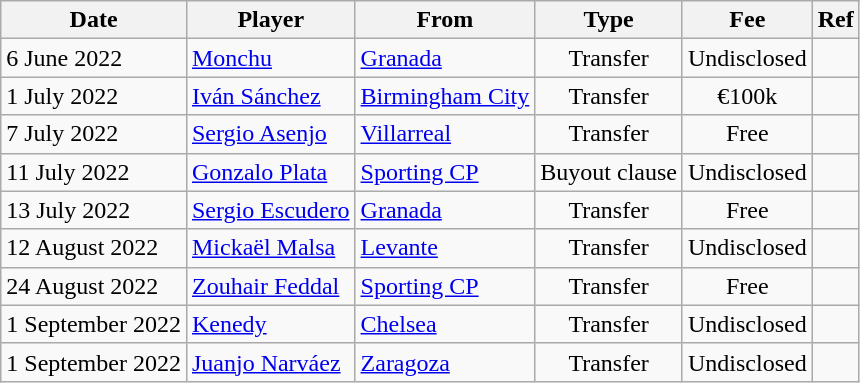<table class="wikitable">
<tr>
<th>Date</th>
<th>Player</th>
<th>From</th>
<th>Type</th>
<th>Fee</th>
<th>Ref</th>
</tr>
<tr>
<td>6 June 2022</td>
<td> <a href='#'>Monchu</a></td>
<td><a href='#'>Granada</a></td>
<td align=center>Transfer</td>
<td align=center>Undisclosed</td>
<td align=center></td>
</tr>
<tr>
<td>1 July 2022</td>
<td> <a href='#'>Iván Sánchez</a></td>
<td> <a href='#'>Birmingham City</a></td>
<td align=center>Transfer</td>
<td align=center>€100k</td>
<td align=center></td>
</tr>
<tr>
<td>7 July 2022</td>
<td> <a href='#'>Sergio Asenjo</a></td>
<td><a href='#'>Villarreal</a></td>
<td align=center>Transfer</td>
<td align=center>Free</td>
<td align=center></td>
</tr>
<tr>
<td>11 July 2022</td>
<td> <a href='#'>Gonzalo Plata</a></td>
<td> <a href='#'>Sporting CP</a></td>
<td align=center>Buyout clause</td>
<td align=center>Undisclosed</td>
<td align=center></td>
</tr>
<tr>
<td>13 July 2022</td>
<td> <a href='#'>Sergio Escudero</a></td>
<td><a href='#'>Granada</a></td>
<td align=center>Transfer</td>
<td align=center>Free</td>
<td align=center></td>
</tr>
<tr>
<td>12 August 2022</td>
<td> <a href='#'>Mickaël Malsa</a></td>
<td><a href='#'>Levante</a></td>
<td align=center>Transfer</td>
<td align=center>Undisclosed</td>
<td align=center></td>
</tr>
<tr>
<td>24 August 2022</td>
<td> <a href='#'>Zouhair Feddal</a></td>
<td> <a href='#'>Sporting CP</a></td>
<td align=center>Transfer</td>
<td align=center>Free</td>
<td align=center></td>
</tr>
<tr>
<td>1 September 2022</td>
<td> <a href='#'>Kenedy</a></td>
<td> <a href='#'>Chelsea</a></td>
<td align=center>Transfer</td>
<td align=center>Undisclosed</td>
<td align=center></td>
</tr>
<tr>
<td>1 September 2022</td>
<td> <a href='#'>Juanjo Narváez</a></td>
<td><a href='#'>Zaragoza</a></td>
<td align=center>Transfer</td>
<td align=center>Undisclosed</td>
<td align=center></td>
</tr>
</table>
